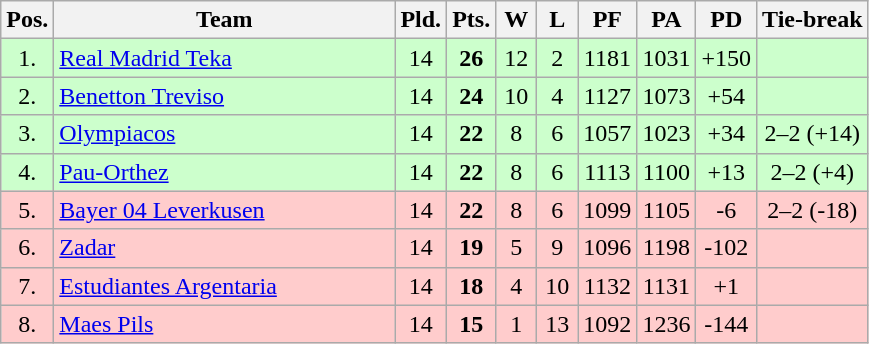<table class="wikitable" style="text-align:center">
<tr>
<th width=15>Pos.</th>
<th width=220>Team</th>
<th width=20>Pld.</th>
<th width=20>Pts.</th>
<th width=20>W</th>
<th width=20>L</th>
<th width=20>PF</th>
<th width=20>PA</th>
<th width=20>PD</th>
<th>Tie-break</th>
</tr>
<tr style="background: #ccffcc;">
<td>1.</td>
<td align=left> <a href='#'>Real Madrid Teka</a></td>
<td>14</td>
<td><strong>26</strong></td>
<td>12</td>
<td>2</td>
<td>1181</td>
<td>1031</td>
<td>+150</td>
<td></td>
</tr>
<tr style="background: #ccffcc;">
<td>2.</td>
<td align=left> <a href='#'>Benetton Treviso</a></td>
<td>14</td>
<td><strong>24</strong></td>
<td>10</td>
<td>4</td>
<td>1127</td>
<td>1073</td>
<td>+54</td>
<td></td>
</tr>
<tr style="background: #ccffcc;">
<td>3.</td>
<td align=left> <a href='#'>Olympiacos</a></td>
<td>14</td>
<td><strong>22</strong></td>
<td>8</td>
<td>6</td>
<td>1057</td>
<td>1023</td>
<td>+34</td>
<td>2–2 (+14)</td>
</tr>
<tr style="background: #ccffcc;">
<td>4.</td>
<td align=left> <a href='#'>Pau-Orthez</a></td>
<td>14</td>
<td><strong>22</strong></td>
<td>8</td>
<td>6</td>
<td>1113</td>
<td>1100</td>
<td>+13</td>
<td>2–2 (+4)</td>
</tr>
<tr style="background: #ffcccc;">
<td>5.</td>
<td align=left> <a href='#'>Bayer 04 Leverkusen</a></td>
<td>14</td>
<td><strong>22</strong></td>
<td>8</td>
<td>6</td>
<td>1099</td>
<td>1105</td>
<td>-6</td>
<td>2–2 (-18)</td>
</tr>
<tr style="background: #ffcccc;">
<td>6.</td>
<td align=left> <a href='#'>Zadar</a></td>
<td>14</td>
<td><strong>19</strong></td>
<td>5</td>
<td>9</td>
<td>1096</td>
<td>1198</td>
<td>-102</td>
<td></td>
</tr>
<tr style="background: #ffcccc;">
<td>7.</td>
<td align=left> <a href='#'>Estudiantes Argentaria</a></td>
<td>14</td>
<td><strong>18</strong></td>
<td>4</td>
<td>10</td>
<td>1132</td>
<td>1131</td>
<td>+1</td>
<td></td>
</tr>
<tr style="background: #ffcccc;">
<td>8.</td>
<td align=left> <a href='#'>Maes Pils</a></td>
<td>14</td>
<td><strong>15</strong></td>
<td>1</td>
<td>13</td>
<td>1092</td>
<td>1236</td>
<td>-144</td>
<td></td>
</tr>
</table>
